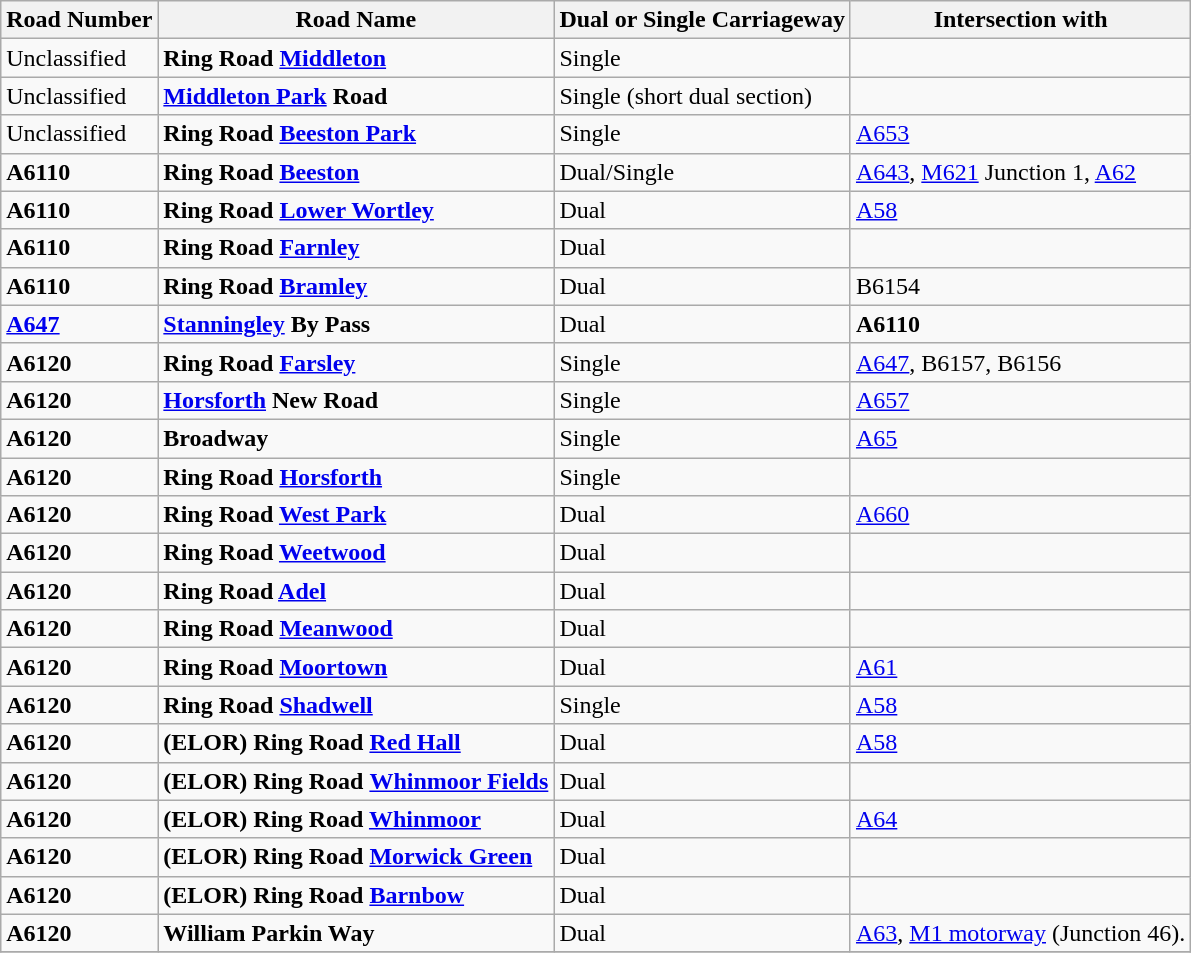<table class="wikitable">
<tr>
<th>Road Number</th>
<th>Road Name</th>
<th>Dual or Single Carriageway</th>
<th>Intersection with</th>
</tr>
<tr>
<td>Unclassified</td>
<td><strong>Ring Road <a href='#'>Middleton</a></strong></td>
<td>Single</td>
<td></td>
</tr>
<tr>
<td>Unclassified</td>
<td><strong><a href='#'>Middleton Park</a> Road</strong></td>
<td>Single (short dual section)</td>
<td></td>
</tr>
<tr>
<td>Unclassified</td>
<td><strong>Ring Road <a href='#'>Beeston Park</a></strong></td>
<td>Single</td>
<td><a href='#'>A653</a></td>
</tr>
<tr>
<td><strong>A6110</strong></td>
<td><strong>Ring Road <a href='#'>Beeston</a></strong></td>
<td>Dual/Single</td>
<td><a href='#'>A643</a>, <a href='#'>M621</a> Junction 1, <a href='#'>A62</a></td>
</tr>
<tr>
<td><strong>A6110</strong></td>
<td><strong>Ring Road <a href='#'>Lower Wortley</a></strong></td>
<td>Dual</td>
<td><a href='#'>A58</a></td>
</tr>
<tr>
<td><strong>A6110</strong></td>
<td><strong>Ring Road <a href='#'>Farnley</a></strong></td>
<td>Dual</td>
<td></td>
</tr>
<tr>
<td><strong>A6110</strong></td>
<td><strong>Ring Road <a href='#'>Bramley</a></strong></td>
<td>Dual</td>
<td>B6154</td>
</tr>
<tr>
<td><strong><a href='#'>A647</a></strong></td>
<td><strong><a href='#'>Stanningley</a> By Pass</strong></td>
<td>Dual</td>
<td><strong>A6110</strong></td>
</tr>
<tr>
<td><strong>A6120</strong></td>
<td><strong>Ring Road <a href='#'>Farsley</a></strong></td>
<td>Single</td>
<td><a href='#'>A647</a>, B6157, B6156</td>
</tr>
<tr>
<td><strong>A6120</strong></td>
<td><strong><a href='#'>Horsforth</a> New Road</strong></td>
<td>Single</td>
<td><a href='#'>A657</a></td>
</tr>
<tr>
<td><strong>A6120</strong></td>
<td><strong>Broadway</strong></td>
<td>Single</td>
<td><a href='#'>A65</a></td>
</tr>
<tr>
<td><strong>A6120</strong></td>
<td><strong>Ring Road <a href='#'>Horsforth</a></strong></td>
<td>Single</td>
<td></td>
</tr>
<tr>
<td><strong>A6120</strong></td>
<td><strong>Ring Road <a href='#'>West Park</a></strong></td>
<td>Dual</td>
<td><a href='#'>A660</a></td>
</tr>
<tr>
<td><strong>A6120</strong></td>
<td><strong>Ring Road <a href='#'>Weetwood</a></strong></td>
<td>Dual</td>
<td></td>
</tr>
<tr>
<td><strong>A6120</strong></td>
<td><strong>Ring Road <a href='#'>Adel</a></strong></td>
<td>Dual</td>
<td></td>
</tr>
<tr>
<td><strong>A6120</strong></td>
<td><strong>Ring Road <a href='#'>Meanwood</a></strong></td>
<td>Dual</td>
<td></td>
</tr>
<tr>
<td><strong>A6120</strong></td>
<td><strong>Ring Road <a href='#'>Moortown</a></strong></td>
<td>Dual</td>
<td><a href='#'>A61</a></td>
</tr>
<tr>
<td><strong>A6120</strong></td>
<td><strong>Ring Road <a href='#'>Shadwell</a></strong></td>
<td>Single</td>
<td><a href='#'>A58</a></td>
</tr>
<tr>
<td><strong>A6120</strong></td>
<td><strong>(ELOR) Ring Road <a href='#'>Red Hall</a></strong></td>
<td>Dual</td>
<td><a href='#'>A58</a></td>
</tr>
<tr>
<td><strong>A6120</strong></td>
<td><strong>(ELOR)</strong> <strong>Ring Road</strong> <strong><a href='#'>Whinmoor Fields</a></strong></td>
<td>Dual</td>
<td></td>
</tr>
<tr>
<td><strong>A6120</strong></td>
<td><strong>(ELOR) Ring Road <a href='#'>Whinmoor</a></strong></td>
<td>Dual</td>
<td><a href='#'>A64</a></td>
</tr>
<tr>
<td><strong>A6120</strong></td>
<td><strong>(ELOR) Ring Road <a href='#'>Morwick Green</a></strong></td>
<td>Dual</td>
<td></td>
</tr>
<tr>
<td><strong>A6120</strong></td>
<td><strong>(ELOR) Ring Road <a href='#'>Barnbow</a></strong></td>
<td>Dual</td>
<td></td>
</tr>
<tr>
<td><strong>A6120</strong></td>
<td><strong>William Parkin Way</strong></td>
<td>Dual</td>
<td><a href='#'>A63</a>, <a href='#'>M1 motorway</a> (Junction 46).</td>
</tr>
<tr>
</tr>
</table>
